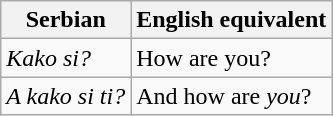<table class="wikitable">
<tr>
<th>Serbian</th>
<th>English equivalent</th>
</tr>
<tr>
<td><em>Kako si?</em></td>
<td>How are you?</td>
</tr>
<tr>
<td><em>A kako si ti?</em></td>
<td>And how are <em>you</em>?</td>
</tr>
</table>
